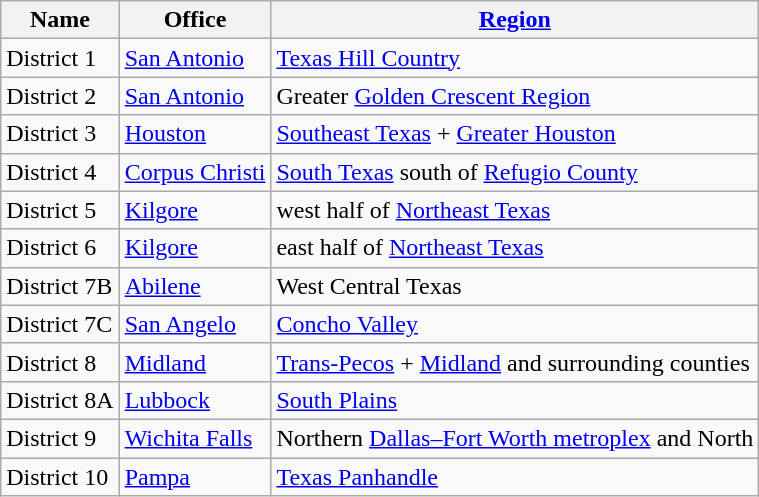<table class="wikitable">
<tr>
<th>Name</th>
<th>Office</th>
<th><a href='#'>Region</a></th>
</tr>
<tr>
<td>District 1</td>
<td><a href='#'>San Antonio</a></td>
<td><a href='#'>Texas Hill Country</a></td>
</tr>
<tr>
<td>District 2</td>
<td><a href='#'>San Antonio</a></td>
<td>Greater <a href='#'>Golden Crescent Region</a></td>
</tr>
<tr>
<td>District 3</td>
<td><a href='#'>Houston </a></td>
<td><a href='#'>Southeast Texas</a> + <a href='#'>Greater Houston</a></td>
</tr>
<tr>
<td>District 4</td>
<td><a href='#'>Corpus Christi</a></td>
<td><a href='#'>South Texas</a> south of <a href='#'>Refugio County</a></td>
</tr>
<tr>
<td>District 5</td>
<td><a href='#'>Kilgore</a></td>
<td>west half of <a href='#'>Northeast Texas</a></td>
</tr>
<tr>
<td>District 6</td>
<td><a href='#'>Kilgore</a></td>
<td>east half of <a href='#'>Northeast Texas</a></td>
</tr>
<tr>
<td>District 7B</td>
<td><a href='#'>Abilene</a></td>
<td>West Central Texas</td>
</tr>
<tr>
<td>District 7C</td>
<td><a href='#'>San Angelo</a></td>
<td><a href='#'>Concho Valley</a></td>
</tr>
<tr>
<td>District 8</td>
<td><a href='#'>Midland</a></td>
<td><a href='#'>Trans-Pecos</a> + <a href='#'>Midland</a> and surrounding counties</td>
</tr>
<tr>
<td>District 8A</td>
<td><a href='#'>Lubbock</a></td>
<td><a href='#'>South Plains</a></td>
</tr>
<tr>
<td>District 9</td>
<td><a href='#'>Wichita Falls</a></td>
<td>Northern <a href='#'>Dallas–Fort Worth metroplex</a> and North</td>
</tr>
<tr>
<td>District 10</td>
<td><a href='#'>Pampa</a></td>
<td><a href='#'>Texas Panhandle</a></td>
</tr>
</table>
